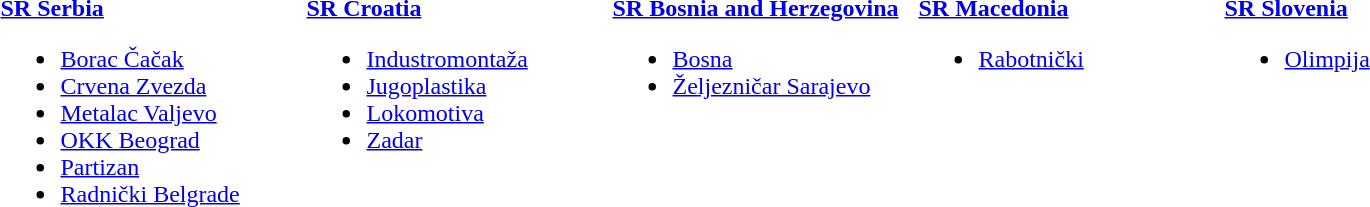<table>
<tr>
<td style="width:200px; vertical-align:top;"><br><strong> <a href='#'>SR Serbia</a></strong><ul><li><a href='#'>Borac Čačak</a></li><li><a href='#'>Crvena Zvezda</a></li><li><a href='#'>Metalac Valjevo</a></li><li><a href='#'>OKK Beograd</a></li><li><a href='#'>Partizan</a></li><li><a href='#'>Radnički Belgrade</a></li></ul></td>
<td style="width:200px; vertical-align:top;"><br><strong> <a href='#'>SR Croatia</a></strong><ul><li><a href='#'>Industromontaža</a></li><li><a href='#'>Jugoplastika</a></li><li><a href='#'>Lokomotiva</a></li><li><a href='#'>Zadar</a></li></ul></td>
<td style="width:200px; vertical-align:top;"><br><strong> <a href='#'>SR Bosnia and Herzegovina</a></strong><ul><li><a href='#'>Bosna</a></li><li><a href='#'>Željezničar Sarajevo</a></li></ul></td>
<td style="width:200px; vertical-align:top;"><br><strong> <a href='#'>SR Macedonia</a></strong><ul><li><a href='#'>Rabotnički</a></li></ul></td>
<td style="width:200px; vertical-align:top;"><br><strong> <a href='#'>SR Slovenia</a></strong><ul><li><a href='#'>Olimpija</a></li></ul></td>
</tr>
</table>
